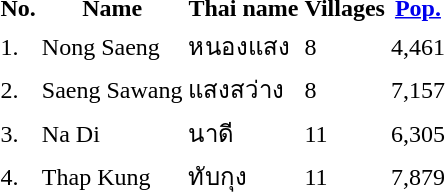<table>
<tr>
<th>No.</th>
<th>Name</th>
<th>Thai name</th>
<th>Villages</th>
<th><a href='#'>Pop.</a></th>
</tr>
<tr>
<td>1.</td>
<td>Nong Saeng</td>
<td>หนองแสง</td>
<td>8</td>
<td>4,461</td>
<td></td>
</tr>
<tr>
<td>2.</td>
<td>Saeng Sawang</td>
<td>แสงสว่าง</td>
<td>8</td>
<td>7,157</td>
<td></td>
</tr>
<tr>
<td>3.</td>
<td>Na Di</td>
<td>นาดี</td>
<td>11</td>
<td>6,305</td>
<td></td>
</tr>
<tr>
<td>4.</td>
<td>Thap Kung</td>
<td>ทับกุง</td>
<td>11</td>
<td>7,879</td>
<td></td>
</tr>
</table>
